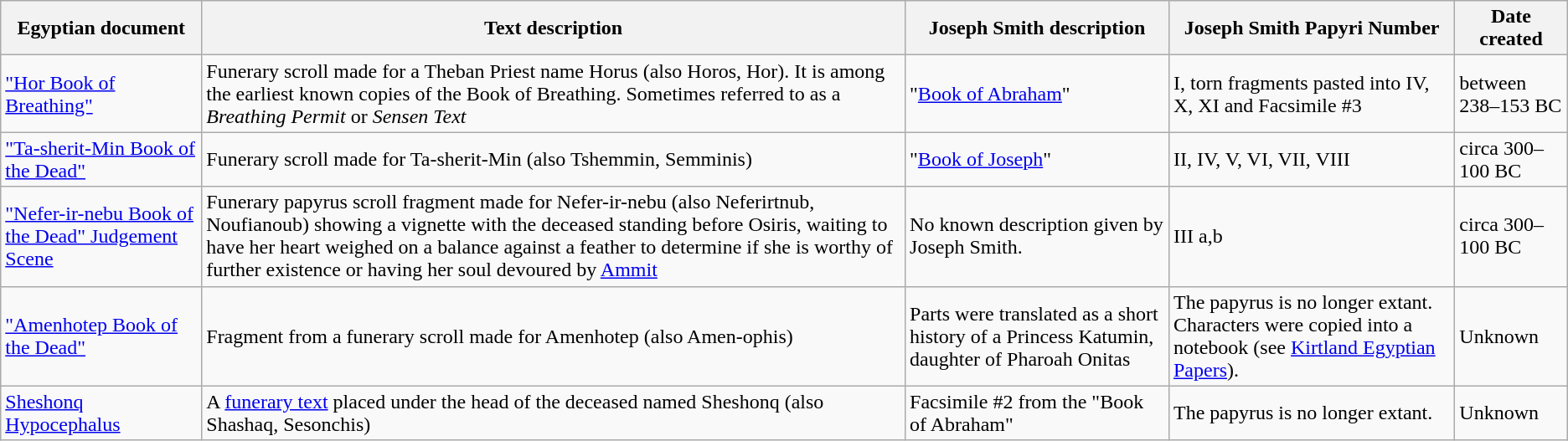<table class="wikitable sortable">
<tr>
<th>Egyptian document</th>
<th>Text description</th>
<th>Joseph Smith description</th>
<th>Joseph Smith Papyri Number</th>
<th>Date created</th>
</tr>
<tr>
<td><a href='#'>"Hor Book of Breathing"</a></td>
<td>Funerary scroll made for a Theban Priest name Horus (also Horos, Hor).  It is among the earliest known copies of the Book of Breathing. Sometimes referred to as a <em>Breathing Permit</em> or <em>Sensen Text</em></td>
<td>"<a href='#'>Book of Abraham</a>"</td>
<td>I, torn fragments pasted into IV, X, XI and Facsimile #3</td>
<td>between 238–153 BC</td>
</tr>
<tr>
<td><a href='#'>"Ta-sherit-Min Book of the Dead"</a></td>
<td>Funerary scroll made for Ta-sherit-Min (also Tshemmin, Semminis)</td>
<td>"<a href='#'>Book of Joseph</a>"</td>
<td>II, IV, V, VI, VII, VIII</td>
<td>circa 300–100 BC</td>
</tr>
<tr>
<td><a href='#'>"Nefer-ir-nebu Book of the Dead" Judgement Scene</a></td>
<td>Funerary papyrus scroll fragment made for Nefer-ir-nebu (also Neferirtnub, Noufianoub) showing a vignette with the deceased standing before Osiris, waiting to have her heart weighed on a balance against a feather to determine if she is worthy of further existence or having her soul devoured by <a href='#'>Ammit</a></td>
<td>No known description given by Joseph Smith.</td>
<td>III a,b</td>
<td>circa 300–100 BC</td>
</tr>
<tr>
<td><a href='#'>"Amenhotep Book of the Dead"</a></td>
<td>Fragment from a funerary scroll made for Amenhotep (also Amen-ophis)</td>
<td>Parts were translated as a short history of a Princess Katumin, daughter of Pharoah Onitas</td>
<td>The papyrus is no longer extant.  Characters were copied into a notebook (see <a href='#'>Kirtland Egyptian Papers</a>).</td>
<td>Unknown</td>
</tr>
<tr>
<td><a href='#'>Sheshonq Hypocephalus</a></td>
<td>A <a href='#'>funerary text</a> placed under the head of the deceased named Sheshonq (also Shashaq, Sesonchis)</td>
<td>Facsimile #2 from the "Book of Abraham"</td>
<td>The papyrus is no longer extant.</td>
<td>Unknown</td>
</tr>
</table>
